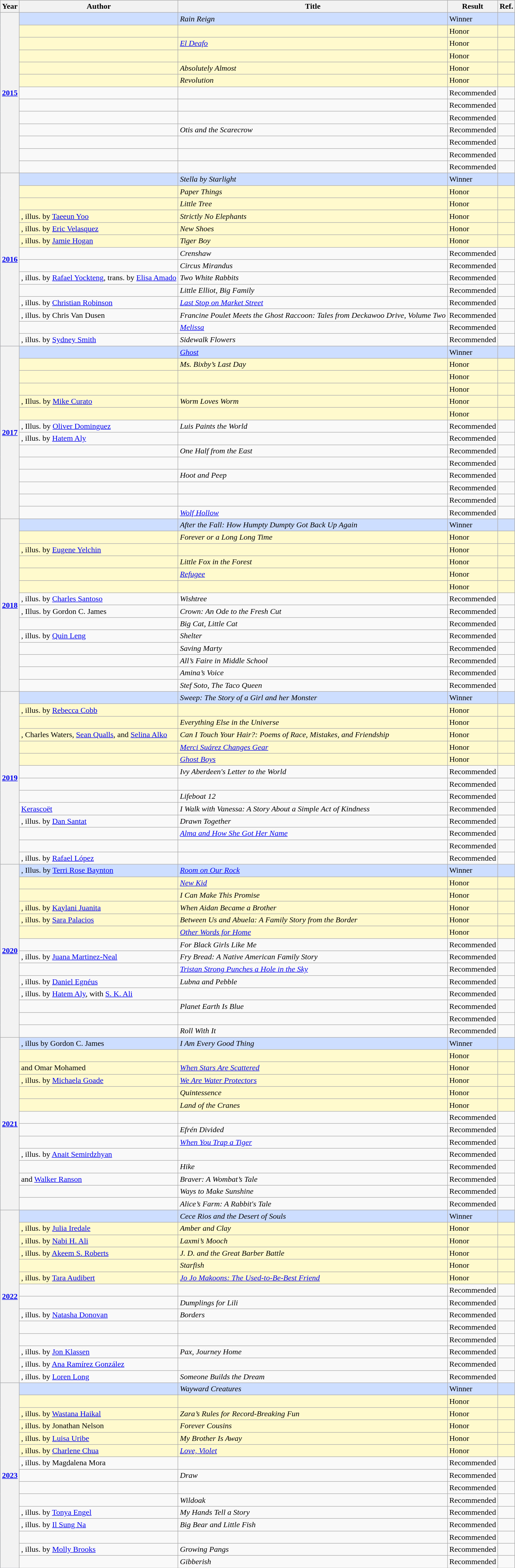<table class="wikitable sortable mw-collapsible">
<tr>
<th>Year</th>
<th>Author</th>
<th>Title</th>
<th>Result</th>
<th>Ref.</th>
</tr>
<tr style="background:#cddeff">
<th rowspan="13"><a href='#'>2015</a></th>
<td></td>
<td><em>Rain Reign</em></td>
<td>Winner</td>
<td></td>
</tr>
<tr style="background:LemonChiffon;">
<td></td>
<td><em></em></td>
<td>Honor</td>
<td></td>
</tr>
<tr style="background:LemonChiffon;">
<td></td>
<td><em><a href='#'>El Deafo</a></em></td>
<td>Honor</td>
<td></td>
</tr>
<tr style="background:LemonChiffon;">
<td></td>
<td><em></em></td>
<td>Honor</td>
<td></td>
</tr>
<tr style="background:LemonChiffon;">
<td></td>
<td><em>Absolutely Almost</em></td>
<td>Honor</td>
<td></td>
</tr>
<tr style="background:LemonChiffon;">
<td></td>
<td><em>Revolution</em></td>
<td>Honor</td>
<td></td>
</tr>
<tr>
<td></td>
<td><em></em></td>
<td>Recommended</td>
<td></td>
</tr>
<tr>
<td></td>
<td><em></em></td>
<td>Recommended</td>
<td></td>
</tr>
<tr>
<td></td>
<td><em></em></td>
<td>Recommended</td>
<td></td>
</tr>
<tr>
<td></td>
<td><em>Otis and the Scarecrow</em></td>
<td>Recommended</td>
<td></td>
</tr>
<tr>
<td></td>
<td><em></em></td>
<td>Recommended</td>
<td></td>
</tr>
<tr>
<td></td>
<td><em></em></td>
<td>Recommended</td>
<td></td>
</tr>
<tr>
<td></td>
<td><em></em></td>
<td>Recommended</td>
<td></td>
</tr>
<tr style="background:#cddeff">
<th rowspan="14"><a href='#'>2016</a></th>
<td></td>
<td><em>Stella by Starlight</em></td>
<td>Winner</td>
<td></td>
</tr>
<tr style="background:LemonChiffon;">
<td></td>
<td><em>Paper Things</em></td>
<td>Honor</td>
<td></td>
</tr>
<tr style="background:LemonChiffon;">
<td></td>
<td><em>Little Tree</em></td>
<td>Honor</td>
<td></td>
</tr>
<tr style="background:LemonChiffon;">
<td>, illus. by <a href='#'>Taeeun Yoo</a></td>
<td><em>Strictly No Elephants</em></td>
<td>Honor</td>
<td></td>
</tr>
<tr style="background:LemonChiffon;">
<td>, illus. by <a href='#'>Eric Velasquez</a></td>
<td><em>New Shoes</em></td>
<td>Honor</td>
<td></td>
</tr>
<tr style="background:LemonChiffon;">
<td>, illus. by <a href='#'>Jamie Hogan</a></td>
<td><em>Tiger Boy</em></td>
<td>Honor</td>
<td></td>
</tr>
<tr>
<td></td>
<td><em>Crenshaw</em></td>
<td>Recommended</td>
<td></td>
</tr>
<tr>
<td></td>
<td><em>Circus Mirandus</em></td>
<td>Recommended</td>
<td></td>
</tr>
<tr>
<td>, illus. by <a href='#'>Rafael Yockteng</a>, trans. by <a href='#'>Elisa Amado</a></td>
<td><em>Two White Rabbits</em></td>
<td>Recommended</td>
<td></td>
</tr>
<tr>
<td></td>
<td><em>Little Elliot, Big Family</em></td>
<td>Recommended</td>
<td></td>
</tr>
<tr>
<td>, illus. by <a href='#'>Christian Robinson</a></td>
<td><em><a href='#'>Last Stop on Market Street</a></em></td>
<td>Recommended</td>
<td></td>
</tr>
<tr>
<td>, illus. by Chris Van Dusen</td>
<td><em>Francine Poulet Meets the Ghost Raccoon: Tales from Deckawoo Drive, Volume Two</em></td>
<td>Recommended</td>
<td></td>
</tr>
<tr>
<td></td>
<td><em><a href='#'>Melissa</a></em></td>
<td>Recommended</td>
<td></td>
</tr>
<tr>
<td>, illus. by <a href='#'>Sydney Smith</a></td>
<td><em>Sidewalk Flowers</em></td>
<td>Recommended</td>
<td></td>
</tr>
<tr style="background:#cddeff">
<th rowspan="14"><a href='#'>2017</a></th>
<td></td>
<td><em><a href='#'>Ghost</a></em></td>
<td>Winner</td>
<td></td>
</tr>
<tr style="background:LemonChiffon;">
<td></td>
<td><em>Ms. Bixby’s Last Day</em></td>
<td>Honor</td>
<td></td>
</tr>
<tr style="background:LemonChiffon;">
<td></td>
<td><em></em></td>
<td>Honor</td>
<td></td>
</tr>
<tr style="background:LemonChiffon;">
<td></td>
<td><em></em></td>
<td>Honor</td>
<td></td>
</tr>
<tr style="background:LemonChiffon;">
<td>, Illus. by <a href='#'>Mike Curato</a></td>
<td><em>Worm Loves Worm</em></td>
<td>Honor</td>
<td></td>
</tr>
<tr style="background:LemonChiffon;">
<td></td>
<td><em></em></td>
<td>Honor</td>
<td></td>
</tr>
<tr>
<td>, Illus. by <a href='#'>Oliver Dominguez</a></td>
<td><em>Luis Paints the World</em></td>
<td>Recommended</td>
<td></td>
</tr>
<tr>
<td>, illus. by <a href='#'>Hatem Aly</a></td>
<td></td>
<td>Recommended</td>
<td></td>
</tr>
<tr>
<td></td>
<td><em>One Half from the East</em></td>
<td>Recommended</td>
<td></td>
</tr>
<tr>
<td></td>
<td><em></em></td>
<td>Recommended</td>
<td></td>
</tr>
<tr>
<td></td>
<td><em>Hoot and Peep</em></td>
<td>Recommended</td>
<td></td>
</tr>
<tr>
<td></td>
<td><em></em></td>
<td>Recommended</td>
<td></td>
</tr>
<tr>
<td></td>
<td><em></em></td>
<td>Recommended</td>
<td></td>
</tr>
<tr>
<td></td>
<td><em><a href='#'>Wolf Hollow</a></em></td>
<td>Recommended</td>
<td></td>
</tr>
<tr style="background:#cddeff">
<th rowspan="14"><a href='#'>2018</a></th>
<td></td>
<td><em>After the Fall: How Humpty Dumpty Got Back Up Again</em></td>
<td>Winner</td>
<td></td>
</tr>
<tr style="background:LemonChiffon;">
<td></td>
<td><em>Forever or a Long Long Time</em></td>
<td>Honor</td>
<td></td>
</tr>
<tr style="background:LemonChiffon;">
<td>, illus. by <a href='#'>Eugene Yelchin</a></td>
<td><em></em></td>
<td>Honor</td>
<td></td>
</tr>
<tr style="background:LemonChiffon;">
<td></td>
<td><em>Little Fox in the Forest</em></td>
<td>Honor</td>
<td></td>
</tr>
<tr style="background:LemonChiffon;">
<td></td>
<td><em><a href='#'>Refugee</a></em></td>
<td>Honor</td>
<td></td>
</tr>
<tr style="background:LemonChiffon;">
<td></td>
<td><em></em></td>
<td>Honor</td>
<td></td>
</tr>
<tr>
<td>, illus. by <a href='#'>Charles Santoso</a></td>
<td><em>Wishtree</em></td>
<td>Recommended</td>
<td></td>
</tr>
<tr>
<td>, Illus. by Gordon C. James</td>
<td><em>Crown: An Ode to the Fresh Cut</em></td>
<td>Recommended</td>
<td></td>
</tr>
<tr>
<td></td>
<td><em>Big Cat, Little Cat</em></td>
<td>Recommended</td>
<td></td>
</tr>
<tr>
<td>, illus. by <a href='#'>Quin Leng</a></td>
<td><em>Shelter</em></td>
<td>Recommended</td>
<td></td>
</tr>
<tr>
<td></td>
<td><em>Saving Marty</em></td>
<td>Recommended</td>
<td></td>
</tr>
<tr>
<td></td>
<td><em>All’s Faire in Middle School</em></td>
<td>Recommended</td>
<td></td>
</tr>
<tr>
<td></td>
<td><em>Amina’s Voice</em></td>
<td>Recommended</td>
<td></td>
</tr>
<tr>
<td></td>
<td><em>Stef Soto, The Taco Queen</em></td>
<td>Recommended</td>
<td></td>
</tr>
<tr style="background:#cddeff">
<th rowspan="14"><a href='#'>2019</a></th>
<td></td>
<td><em>Sweep: The Story of a Girl and her Monster</em></td>
<td>Winner</td>
<td></td>
</tr>
<tr style="background:LemonChiffon;">
<td>, illus. by <a href='#'>Rebecca Cobb</a></td>
<td><em></em></td>
<td>Honor</td>
<td></td>
</tr>
<tr style="background:LemonChiffon;">
<td></td>
<td><em>Everything Else in the Universe</em></td>
<td>Honor</td>
<td></td>
</tr>
<tr style="background:LemonChiffon;">
<td>, Charles Waters, <a href='#'>Sean Qualls</a>, and <a href='#'>Selina Alko</a></td>
<td><em>Can I Touch Your Hair?: Poems of Race, Mistakes, and Friendship</em></td>
<td>Honor</td>
<td></td>
</tr>
<tr style="background:LemonChiffon;">
<td></td>
<td><em><a href='#'>Merci Suárez Changes Gear</a></em></td>
<td>Honor</td>
<td></td>
</tr>
<tr style="background:LemonChiffon;">
<td></td>
<td><em><a href='#'>Ghost Boys</a></em></td>
<td>Honor</td>
<td></td>
</tr>
<tr>
<td></td>
<td><em>Ivy Aberdeen's Letter to the World</em></td>
<td>Recommended</td>
<td></td>
</tr>
<tr>
<td></td>
<td><em></em></td>
<td>Recommended</td>
<td></td>
</tr>
<tr>
<td></td>
<td><em>Lifeboat 12</em></td>
<td>Recommended</td>
<td></td>
</tr>
<tr>
<td><a href='#'>Kerascoët</a></td>
<td><em>I Walk with Vanessa: A Story About a Simple Act of Kindness</em></td>
<td>Recommended</td>
<td></td>
</tr>
<tr>
<td>, illus. by <a href='#'>Dan Santat</a></td>
<td><em>Drawn Together</em></td>
<td>Recommended</td>
<td></td>
</tr>
<tr>
<td></td>
<td><em><a href='#'>Alma and How She Got Her Name</a></em></td>
<td>Recommended</td>
<td></td>
</tr>
<tr>
<td></td>
<td><em></em></td>
<td>Recommended</td>
<td></td>
</tr>
<tr>
<td>, illus. by <a href='#'>Rafael López</a></td>
<td><em></em></td>
<td>Recommended</td>
<td></td>
</tr>
<tr style="background:#cddeff">
<th rowspan="14"><a href='#'>2020</a></th>
<td>, Illus. by <a href='#'>Terri Rose Baynton</a></td>
<td><em><a href='#'>Room on Our Rock</a></em></td>
<td>Winner</td>
<td></td>
</tr>
<tr style="background:LemonChiffon;">
<td></td>
<td><em><a href='#'>New Kid</a></em></td>
<td>Honor</td>
<td></td>
</tr>
<tr style="background:LemonChiffon;">
<td></td>
<td><em>I Can Make This Promise</em></td>
<td>Honor</td>
<td></td>
</tr>
<tr style="background:LemonChiffon;">
<td>, illus. by <a href='#'>Kaylani Juanita</a></td>
<td><em>When Aidan Became a Brother</em></td>
<td>Honor</td>
<td></td>
</tr>
<tr style="background:LemonChiffon;">
<td>, illus. by <a href='#'>Sara Palacios</a></td>
<td><em>Between Us and Abuela: A Family Story from the Border</em></td>
<td>Honor</td>
<td></td>
</tr>
<tr style="background:LemonChiffon;">
<td></td>
<td><em><a href='#'>Other Words for Home</a></em></td>
<td>Honor</td>
<td></td>
</tr>
<tr>
<td></td>
<td><em>For Black Girls Like Me</em></td>
<td>Recommended</td>
<td></td>
</tr>
<tr>
<td>, illus. by <a href='#'>Juana Martinez-Neal</a></td>
<td><em>Fry Bread: A Native American Family Story</em></td>
<td>Recommended</td>
<td></td>
</tr>
<tr>
<td></td>
<td><em><a href='#'>Tristan Strong Punches a Hole in the Sky</a></em></td>
<td>Recommended</td>
<td></td>
</tr>
<tr>
<td>, illus. by <a href='#'>Daniel Egnéus</a></td>
<td><em>Lubna and Pebble</em></td>
<td>Recommended</td>
<td></td>
</tr>
<tr>
<td>, illus. by <a href='#'>Hatem Aly</a>, with <a href='#'>S. K. Ali</a></td>
<td><em></em></td>
<td>Recommended</td>
<td></td>
</tr>
<tr>
<td></td>
<td><em>Planet Earth Is Blue</em></td>
<td>Recommended</td>
<td></td>
</tr>
<tr>
<td></td>
<td><em></em></td>
<td>Recommended</td>
<td></td>
</tr>
<tr>
<td></td>
<td><em>Roll With It</em></td>
<td>Recommended</td>
<td></td>
</tr>
<tr style="background:#cddeff">
<th rowspan="14"><a href='#'>2021</a></th>
<td>, illus by Gordon C. James</td>
<td><em>I Am Every Good Thing</em></td>
<td>Winner</td>
<td></td>
</tr>
<tr style="background:LemonChiffon;">
<td></td>
<td></td>
<td>Honor</td>
<td></td>
</tr>
<tr style="background:LemonChiffon;">
<td> and Omar Mohamed</td>
<td><em><a href='#'>When Stars Are Scattered</a></em></td>
<td>Honor</td>
<td></td>
</tr>
<tr style="background:LemonChiffon;">
<td>, illus. by <a href='#'>Michaela Goade</a></td>
<td><em><a href='#'>We Are Water Protectors</a></em></td>
<td>Honor</td>
<td></td>
</tr>
<tr style="background:LemonChiffon;">
<td></td>
<td><em>Quintessence</em></td>
<td>Honor</td>
<td></td>
</tr>
<tr style="background:LemonChiffon;">
<td></td>
<td><em>Land of the Cranes</em></td>
<td>Honor</td>
<td></td>
</tr>
<tr>
<td></td>
<td><em></em></td>
<td>Recommended</td>
<td></td>
</tr>
<tr>
<td></td>
<td><em>Efrén Divided</em></td>
<td>Recommended</td>
<td></td>
</tr>
<tr>
<td></td>
<td><em><a href='#'>When You Trap a Tiger</a></em></td>
<td>Recommended</td>
<td></td>
</tr>
<tr>
<td>, illus. by <a href='#'>Anait Semirdzhyan</a></td>
<td><em></em></td>
<td>Recommended</td>
<td></td>
</tr>
<tr>
<td></td>
<td><em>Hike</em></td>
<td>Recommended</td>
<td></td>
</tr>
<tr>
<td> and <a href='#'>Walker Ranson</a></td>
<td><em>Braver: A Wombat’s Tale</em></td>
<td>Recommended</td>
<td></td>
</tr>
<tr>
<td></td>
<td><em>Ways to Make Sunshine</em></td>
<td>Recommended</td>
<td></td>
</tr>
<tr>
<td></td>
<td><em>Alice’s Farm: A Rabbit's Tale</em></td>
<td>Recommended</td>
<td></td>
</tr>
<tr style="background:#cddeff">
<th rowspan="14"><a href='#'>2022</a></th>
<td></td>
<td><em>Cece Rios and the Desert of Souls</em></td>
<td>Winner</td>
<td></td>
</tr>
<tr style="background:LemonChiffon;">
<td>, illus. by <a href='#'>Julia Iredale</a></td>
<td><em>Amber and Clay</em></td>
<td>Honor</td>
<td></td>
</tr>
<tr style="background:LemonChiffon;">
<td>, illus. by <a href='#'>Nabi H. Ali</a></td>
<td><em>Laxmi’s Mooch</em></td>
<td>Honor</td>
<td></td>
</tr>
<tr style="background:LemonChiffon;">
<td>, illus. by <a href='#'>Akeem S. Roberts</a></td>
<td><em>J. D. and the Great Barber Battle</em></td>
<td>Honor</td>
<td></td>
</tr>
<tr style="background:LemonChiffon;">
<td></td>
<td><em>Starfish</em></td>
<td>Honor</td>
<td></td>
</tr>
<tr style="background:LemonChiffon;">
<td>, illus. by <a href='#'>Tara Audibert</a></td>
<td><em><a href='#'>Jo Jo Makoons: The Used-to-Be-Best Friend</a></em></td>
<td>Honor</td>
<td></td>
</tr>
<tr>
<td></td>
<td><em></em></td>
<td>Recommended</td>
<td></td>
</tr>
<tr>
<td></td>
<td><em>Dumplings for Lili</em></td>
<td>Recommended</td>
<td></td>
</tr>
<tr>
<td>, illus. by <a href='#'>Natasha Donovan</a></td>
<td><em>Borders</em></td>
<td>Recommended</td>
<td></td>
</tr>
<tr>
<td></td>
<td><em></em></td>
<td>Recommended</td>
<td></td>
</tr>
<tr>
<td></td>
<td><em></em></td>
<td>Recommended</td>
<td></td>
</tr>
<tr>
<td>, illus. by <a href='#'>Jon Klassen</a></td>
<td><em>Pax, Journey Home</em></td>
<td>Recommended</td>
<td></td>
</tr>
<tr>
<td>, illus. by <a href='#'>Ana Ramírez González</a></td>
<td><em></em></td>
<td>Recommended</td>
<td></td>
</tr>
<tr>
<td>, illus. by <a href='#'>Loren Long</a></td>
<td><em>Someone Builds the Dream</em></td>
<td>Recommended</td>
<td></td>
</tr>
<tr style="background:#cddeff">
<th rowspan="15"><a href='#'>2023</a></th>
<td></td>
<td><em>Wayward Creatures</em></td>
<td>Winner</td>
<td></td>
</tr>
<tr style="background:LemonChiffon;">
<td></td>
<td><em></em></td>
<td>Honor</td>
<td></td>
</tr>
<tr style="background:LemonChiffon;">
<td>, illus. by <a href='#'>Wastana Haikal</a></td>
<td><em>Zara’s Rules for Record-Breaking Fun</em></td>
<td>Honor</td>
<td></td>
</tr>
<tr style="background:LemonChiffon;">
<td>, illus. by Jonathan Nelson</td>
<td><em>Forever Cousins</em></td>
<td>Honor</td>
<td></td>
</tr>
<tr style="background:LemonChiffon;">
<td>, illus. by <a href='#'>Luisa Uribe</a></td>
<td><em>My Brother Is Away</em></td>
<td>Honor</td>
<td></td>
</tr>
<tr style="background:LemonChiffon;">
<td>, illus. by <a href='#'>Charlene Chua</a></td>
<td><em><a href='#'>Love, Violet</a></em></td>
<td>Honor</td>
<td></td>
</tr>
<tr>
<td>, illus. by Magdalena Mora</td>
<td><em></em></td>
<td>Recommended</td>
<td></td>
</tr>
<tr>
<td></td>
<td><em>Draw</em></td>
<td>Recommended</td>
<td></td>
</tr>
<tr>
<td></td>
<td><em></em></td>
<td>Recommended</td>
<td></td>
</tr>
<tr>
<td></td>
<td><em>Wildoak</em></td>
<td>Recommended</td>
<td></td>
</tr>
<tr>
<td>, illus. by <a href='#'>Tonya Engel</a></td>
<td><em>My Hands Tell a Story</em></td>
<td>Recommended</td>
<td></td>
</tr>
<tr>
<td>, illus. by <a href='#'>Il Sung Na</a></td>
<td><em>Big Bear and Little Fish</em></td>
<td>Recommended</td>
<td></td>
</tr>
<tr>
<td></td>
<td><em></em></td>
<td>Recommended</td>
<td></td>
</tr>
<tr>
<td>, illus. by <a href='#'>Molly Brooks</a></td>
<td><em>Growing Pangs</em></td>
<td>Recommended</td>
<td></td>
</tr>
<tr>
<td></td>
<td><em>Gibberish</em></td>
<td>Recommended</td>
<td></td>
</tr>
</table>
